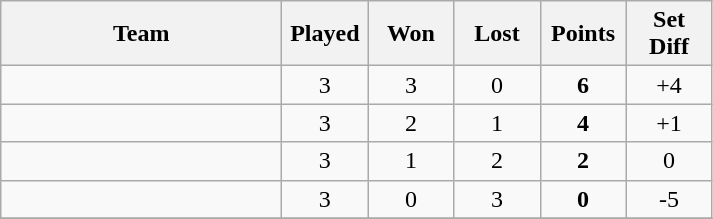<table class=wikitable style="text-align:center">
<tr>
<th width=180>Team</th>
<th width=50>Played</th>
<th width=50>Won</th>
<th width=50>Lost</th>
<th width=50>Points</th>
<th width=50>Set Diff</th>
</tr>
<tr>
<td align=left></td>
<td>3</td>
<td>3</td>
<td>0</td>
<td><strong>6</strong></td>
<td>+4</td>
</tr>
<tr>
<td align=left></td>
<td>3</td>
<td>2</td>
<td>1</td>
<td><strong>4</strong></td>
<td>+1</td>
</tr>
<tr>
<td align=left></td>
<td>3</td>
<td>1</td>
<td>2</td>
<td><strong>2</strong></td>
<td>0</td>
</tr>
<tr>
<td align=left></td>
<td>3</td>
<td>0</td>
<td>3</td>
<td><strong>0</strong></td>
<td>-5</td>
</tr>
<tr>
</tr>
</table>
